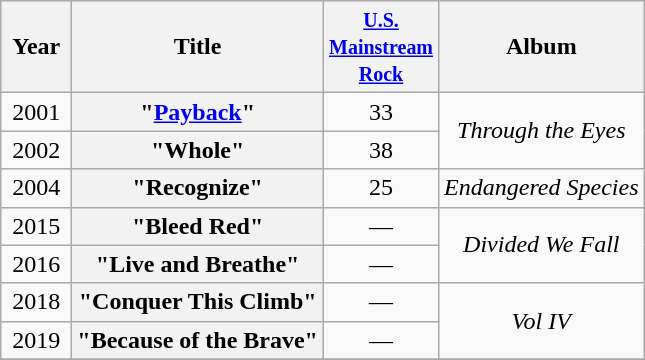<table class="wikitable plainrowheaders" style="text-align:center">
<tr>
<th scope="col" style="width:40px;">Year</th>
<th scope="col">Title</th>
<th style="width:40px;"><small><a href='#'>U.S. Mainstream Rock</a></small></th>
<th scope="col">Album</th>
</tr>
<tr>
<td>2001</td>
<th scope="row">"<a href='#'>Payback</a>"</th>
<td>33</td>
<td rowspan="2"><em>Through the Eyes</em></td>
</tr>
<tr>
<td>2002</td>
<th scope="row">"Whole"</th>
<td>38</td>
</tr>
<tr>
<td>2004</td>
<th scope="row">"Recognize"</th>
<td>25</td>
<td><em>Endangered Species</em></td>
</tr>
<tr>
<td>2015</td>
<th scope="row">"Bleed Red"</th>
<td>—</td>
<td rowspan="2"><em>Divided We Fall</em></td>
</tr>
<tr>
<td>2016</td>
<th scope="row">"Live and Breathe"</th>
<td>—</td>
</tr>
<tr>
<td>2018</td>
<th scope="row">"Conquer This Climb"</th>
<td>—</td>
<td rowspan="2"><em>Vol IV</em></td>
</tr>
<tr>
<td>2019</td>
<th scope="row">"Because of the Brave"</th>
<td>—</td>
</tr>
<tr>
</tr>
</table>
